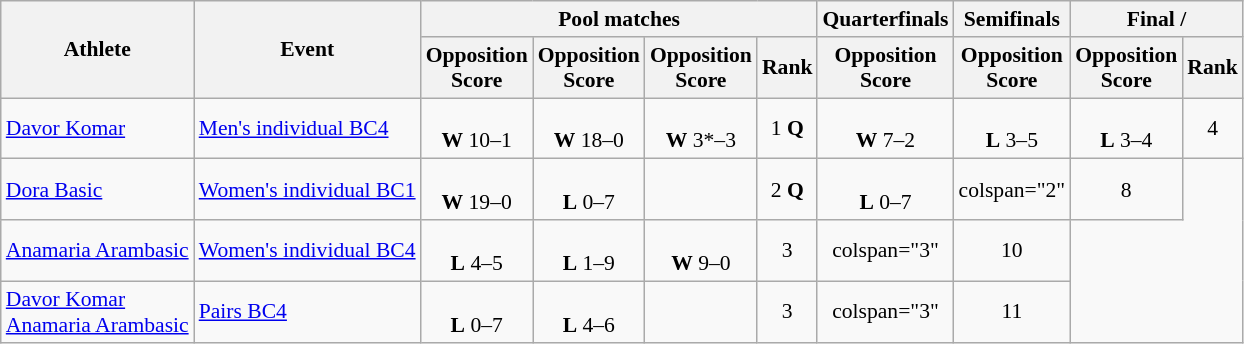<table class=wikitable style="font-size:90%">
<tr>
<th rowspan="2">Athlete</th>
<th rowspan="2">Event</th>
<th colspan="4">Pool matches</th>
<th>Quarterfinals</th>
<th>Semifinals</th>
<th colspan=2>Final / </th>
</tr>
<tr>
<th>Opposition<br>Score</th>
<th>Opposition<br>Score</th>
<th>Opposition<br>Score</th>
<th>Rank</th>
<th>Opposition<br>Score</th>
<th>Opposition<br>Score</th>
<th>Opposition<br>Score</th>
<th>Rank</th>
</tr>
<tr align=center>
<td align=left><a href='#'>Davor Komar</a></td>
<td align=left><a href='#'>Men's individual BC4</a></td>
<td><br><strong>W</strong> 10–1</td>
<td><br><strong>W</strong> 18–0</td>
<td><br><strong>W</strong> 3*–3</td>
<td>1 <strong>Q</strong></td>
<td><br><strong>W</strong> 7–2</td>
<td><br><strong>L</strong> 3–5</td>
<td><br><strong>L</strong> 3–4</td>
<td>4</td>
</tr>
<tr align=center>
<td align=left><a href='#'>Dora Basic</a></td>
<td align=left><a href='#'>Women's individual BC1</a></td>
<td><br><strong>W</strong> 19–0</td>
<td><br><strong>L</strong> 0–7</td>
<td></td>
<td>2 <strong>Q</strong></td>
<td><br><strong>L</strong> 0–7</td>
<td>colspan="2" </td>
<td>8</td>
</tr>
<tr align=center>
<td align=left><a href='#'>Anamaria Arambasic</a></td>
<td align=left><a href='#'>Women's individual BC4</a></td>
<td><br><strong>L</strong> 4–5</td>
<td><br><strong>L</strong> 1–9</td>
<td><br><strong>W</strong> 9–0</td>
<td>3</td>
<td>colspan="3" </td>
<td>10</td>
</tr>
<tr align=center>
<td align=left><a href='#'>Davor Komar</a><br><a href='#'>Anamaria Arambasic</a></td>
<td align=left><a href='#'>Pairs BC4</a></td>
<td><br><strong>L</strong> 0–7</td>
<td><br><strong>L</strong> 4–6</td>
<td></td>
<td>3</td>
<td>colspan="3" </td>
<td>11</td>
</tr>
</table>
